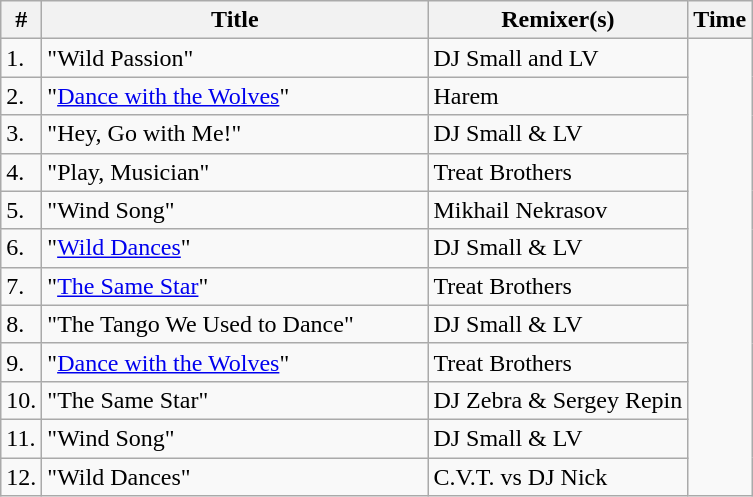<table class="wikitable">
<tr>
<th>#</th>
<th width="250">Title</th>
<th>Remixer(s)</th>
<th>Time</th>
</tr>
<tr>
<td>1.</td>
<td>"Wild Passion"</td>
<td>DJ Small and LV</td>
</tr>
<tr>
<td>2.</td>
<td>"<a href='#'>Dance with the Wolves</a>"</td>
<td>Harem</td>
</tr>
<tr>
<td>3.</td>
<td>"Hey, Go with Me!"</td>
<td>DJ Small & LV</td>
</tr>
<tr>
<td>4.</td>
<td>"Play, Musician"</td>
<td>Treat Brothers</td>
</tr>
<tr>
<td>5.</td>
<td>"Wind Song"</td>
<td>Mikhail Nekrasov</td>
</tr>
<tr>
<td>6.</td>
<td>"<a href='#'>Wild Dances</a>"</td>
<td>DJ Small & LV</td>
</tr>
<tr>
<td>7.</td>
<td>"<a href='#'>The Same Star</a>"</td>
<td>Treat Brothers</td>
</tr>
<tr>
<td>8.</td>
<td>"The Tango We Used to Dance"</td>
<td>DJ Small & LV</td>
</tr>
<tr>
<td>9.</td>
<td>"<a href='#'>Dance with the Wolves</a>"</td>
<td>Treat Brothers</td>
</tr>
<tr>
<td>10.</td>
<td>"The Same Star"</td>
<td>DJ Zebra & Sergey Repin</td>
</tr>
<tr>
<td>11.</td>
<td>"Wind Song"</td>
<td>DJ Small & LV</td>
</tr>
<tr>
<td>12.</td>
<td>"Wild Dances"</td>
<td>C.V.T. vs DJ Nick</td>
</tr>
</table>
